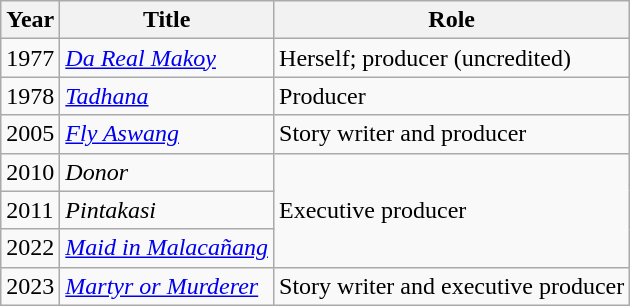<table class="wikitable">
<tr>
<th>Year</th>
<th>Title</th>
<th>Role</th>
</tr>
<tr>
<td>1977</td>
<td><em><a href='#'>Da Real Makoy</a></em></td>
<td>Herself; producer (uncredited)</td>
</tr>
<tr>
<td>1978</td>
<td><em><a href='#'>Tadhana</a></em></td>
<td>Producer</td>
</tr>
<tr>
<td>2005</td>
<td><em><a href='#'>Fly Aswang</a></em></td>
<td>Story writer and producer</td>
</tr>
<tr>
<td>2010</td>
<td><em>Donor</em></td>
<td rowspan="3">Executive producer</td>
</tr>
<tr>
<td>2011</td>
<td><em>Pintakasi</em></td>
</tr>
<tr>
<td>2022</td>
<td><em><a href='#'>Maid in Malacañang</a></em></td>
</tr>
<tr>
<td>2023</td>
<td><em><a href='#'>Martyr or Murderer</a></em></td>
<td>Story writer and executive producer</td>
</tr>
</table>
